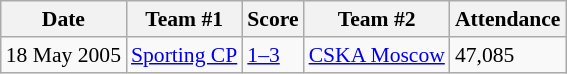<table class="wikitable" style="font-size:90%">
<tr>
<th>Date</th>
<th>Team #1</th>
<th>Score</th>
<th>Team #2</th>
<th>Attendance</th>
</tr>
<tr>
<td>18 May 2005</td>
<td> <a href='#'>Sporting CP</a></td>
<td><a href='#'>1–3</a></td>
<td> <a href='#'>CSKA Moscow</a></td>
<td>47,085</td>
</tr>
</table>
